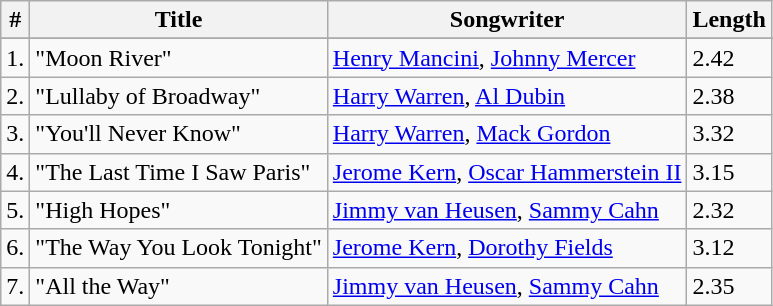<table class="wikitable">
<tr>
<th>#</th>
<th>Title</th>
<th>Songwriter</th>
<th>Length</th>
</tr>
<tr bgcolor="#ebf5ff">
</tr>
<tr>
<td>1.</td>
<td>"Moon River"</td>
<td><a href='#'>Henry Mancini</a>, <a href='#'>Johnny Mercer</a></td>
<td>2.42</td>
</tr>
<tr>
<td>2.</td>
<td>"Lullaby of Broadway"</td>
<td><a href='#'>Harry Warren</a>, <a href='#'>Al Dubin</a></td>
<td>2.38</td>
</tr>
<tr>
<td>3.</td>
<td>"You'll Never Know"</td>
<td><a href='#'>Harry Warren</a>, <a href='#'>Mack Gordon</a></td>
<td>3.32</td>
</tr>
<tr>
<td>4.</td>
<td>"The Last Time I Saw Paris"</td>
<td><a href='#'>Jerome Kern</a>, <a href='#'>Oscar Hammerstein II</a></td>
<td>3.15</td>
</tr>
<tr>
<td>5.</td>
<td>"High Hopes"</td>
<td><a href='#'>Jimmy van Heusen</a>, <a href='#'>Sammy Cahn</a></td>
<td>2.32</td>
</tr>
<tr>
<td>6.</td>
<td>"The Way You Look Tonight"</td>
<td><a href='#'>Jerome Kern</a>, <a href='#'>Dorothy Fields</a></td>
<td>3.12</td>
</tr>
<tr>
<td>7.</td>
<td>"All the Way"</td>
<td><a href='#'>Jimmy van Heusen</a>, <a href='#'>Sammy Cahn</a></td>
<td>2.35</td>
</tr>
</table>
